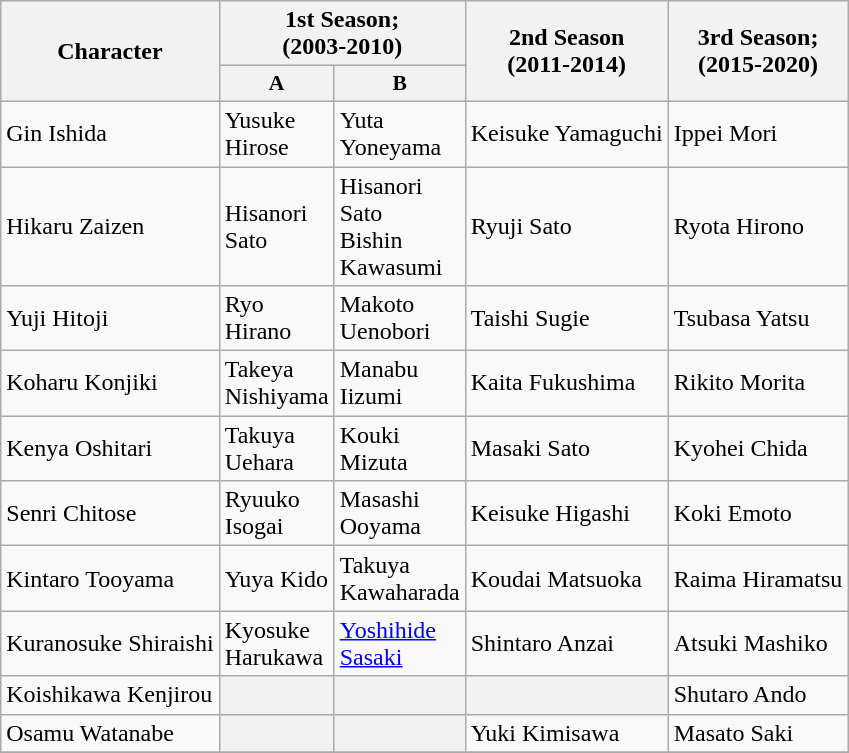<table class="wikitable">
<tr>
<th scope="col" rowspan="2">Character</th>
<th scope="col" colspan="2">1st Season;<br>(2003-2010)</th>
<th scope="col" rowspan="2">2nd Season<br>(2011-2014)</th>
<th scope="col" rowspan="2">3rd Season;<br>(2015-2020)</th>
</tr>
<tr>
<th scope="col" style="width:3em;font-size:90%;">A</th>
<th scope="col" style="width:3em;font-size:90%;">B</th>
</tr>
<tr>
<td>Gin Ishida</td>
<td>Yusuke Hirose</td>
<td>Yuta Yoneyama</td>
<td>Keisuke Yamaguchi</td>
<td>Ippei Mori</td>
</tr>
<tr>
<td>Hikaru Zaizen</td>
<td>Hisanori Sato</td>
<td>Hisanori Sato<br>Bishin Kawasumi</td>
<td>Ryuji Sato</td>
<td>Ryota Hirono</td>
</tr>
<tr>
<td>Yuji Hitoji</td>
<td>Ryo Hirano</td>
<td>Makoto Uenobori</td>
<td>Taishi Sugie</td>
<td>Tsubasa Yatsu</td>
</tr>
<tr>
<td>Koharu Konjiki</td>
<td>Takeya Nishiyama</td>
<td>Manabu Iizumi</td>
<td>Kaita Fukushima</td>
<td>Rikito Morita</td>
</tr>
<tr>
<td>Kenya Oshitari</td>
<td>Takuya Uehara</td>
<td>Kouki Mizuta</td>
<td>Masaki Sato</td>
<td>Kyohei Chida</td>
</tr>
<tr>
<td>Senri Chitose</td>
<td>Ryuuko Isogai</td>
<td>Masashi Ooyama</td>
<td>Keisuke Higashi</td>
<td>Koki Emoto</td>
</tr>
<tr>
<td>Kintaro Tooyama</td>
<td>Yuya Kido</td>
<td>Takuya Kawaharada</td>
<td>Koudai Matsuoka</td>
<td>Raima Hiramatsu</td>
</tr>
<tr>
<td>Kuranosuke Shiraishi</td>
<td>Kyosuke Harukawa</td>
<td><a href='#'>Yoshihide Sasaki</a></td>
<td>Shintaro Anzai</td>
<td>Atsuki Mashiko</td>
</tr>
<tr>
<td>Koishikawa Kenjirou</td>
<th scope="row"></th>
<th scope="row"></th>
<th scope="row"></th>
<td>Shutaro Ando</td>
</tr>
<tr>
<td>Osamu Watanabe</td>
<th scope="row"></th>
<th scope="row"></th>
<td>Yuki Kimisawa</td>
<td>Masato Saki</td>
</tr>
<tr>
</tr>
</table>
